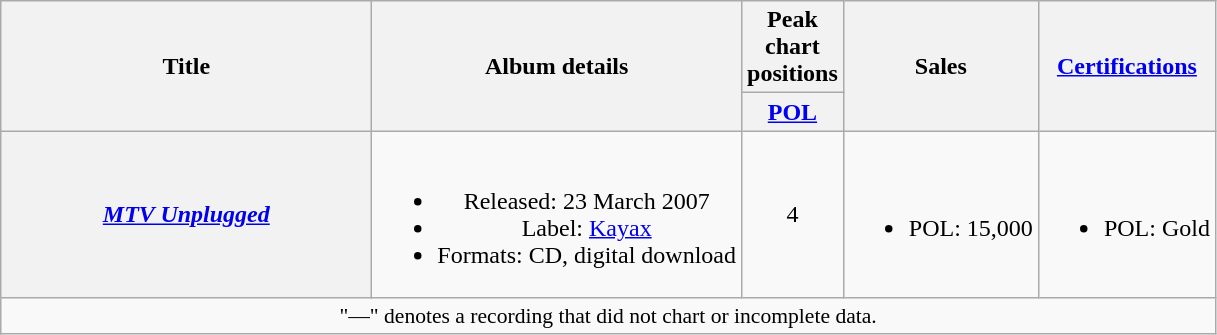<table class="wikitable plainrowheaders" style="text-align:center;">
<tr>
<th scope="col" rowspan="2" style="width:15em;">Title</th>
<th scope="col" rowspan="2">Album details</th>
<th scope="col" colspan="1">Peak chart positions</th>
<th scope="col" rowspan="2">Sales</th>
<th scope="col" rowspan="2"><a href='#'>Certifications</a></th>
</tr>
<tr>
<th scope="col" style="width:3em"><a href='#'>POL</a><br></th>
</tr>
<tr>
<th scope="row"><em><a href='#'>MTV Unplugged</a></em></th>
<td><br><ul><li>Released: 23 March 2007</li><li>Label: <a href='#'>Kayax</a></li><li>Formats: CD, digital download</li></ul></td>
<td>4</td>
<td><br><ul><li>POL: 15,000</li></ul></td>
<td><br><ul><li>POL: Gold</li></ul></td>
</tr>
<tr>
<td colspan="20" style="font-size:90%">"—" denotes a recording that did not chart or incomplete data.</td>
</tr>
</table>
